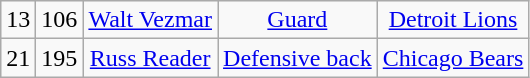<table class="wikitable" style="text-align:center">
<tr>
<td>13</td>
<td>106</td>
<td><a href='#'>Walt Vezmar</a></td>
<td><a href='#'>Guard</a></td>
<td><a href='#'>Detroit Lions</a></td>
</tr>
<tr>
<td>21</td>
<td>195</td>
<td><a href='#'>Russ Reader</a></td>
<td><a href='#'>Defensive back</a></td>
<td><a href='#'>Chicago Bears</a></td>
</tr>
</table>
